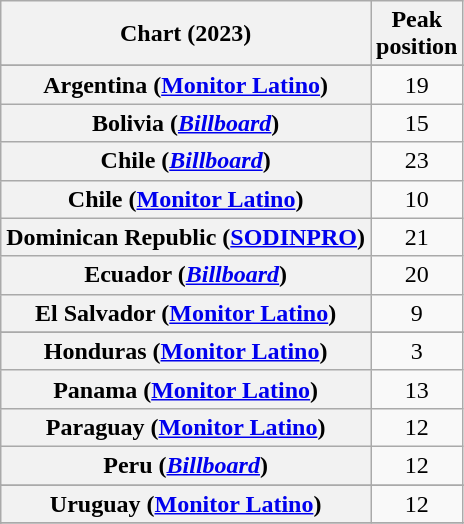<table class="wikitable sortable plainrowheaders" style="text-align:center">
<tr>
<th scope="col">Chart (2023)</th>
<th scope="col">Peak<br>position</th>
</tr>
<tr>
</tr>
<tr>
<th scope="row">Argentina (<a href='#'>Monitor Latino</a>)</th>
<td>19</td>
</tr>
<tr>
<th scope="row">Bolivia (<a href='#'><em>Billboard</em></a>)</th>
<td>15</td>
</tr>
<tr>
<th scope="row">Chile (<a href='#'><em>Billboard</em></a>)</th>
<td>23</td>
</tr>
<tr>
<th scope="row">Chile (<a href='#'>Monitor Latino</a>)</th>
<td>10</td>
</tr>
<tr>
<th scope="row">Dominican Republic (<a href='#'>SODINPRO</a>)</th>
<td>21</td>
</tr>
<tr>
<th scope="row">Ecuador (<a href='#'><em>Billboard</em></a>)</th>
<td>20</td>
</tr>
<tr>
<th scope="row">El Salvador (<a href='#'>Monitor Latino</a>)</th>
<td>9</td>
</tr>
<tr>
</tr>
<tr>
<th scope="row">Honduras (<a href='#'>Monitor Latino</a>)</th>
<td>3</td>
</tr>
<tr>
<th scope="row">Panama (<a href='#'>Monitor Latino</a>)</th>
<td>13</td>
</tr>
<tr>
<th scope="row">Paraguay (<a href='#'>Monitor Latino</a>)</th>
<td>12</td>
</tr>
<tr>
<th scope="row">Peru (<a href='#'><em>Billboard</em></a>)</th>
<td>12</td>
</tr>
<tr>
</tr>
<tr>
</tr>
<tr>
<th scope="row">Uruguay (<a href='#'>Monitor Latino</a>)</th>
<td>12</td>
</tr>
<tr>
</tr>
<tr>
</tr>
<tr>
</tr>
</table>
